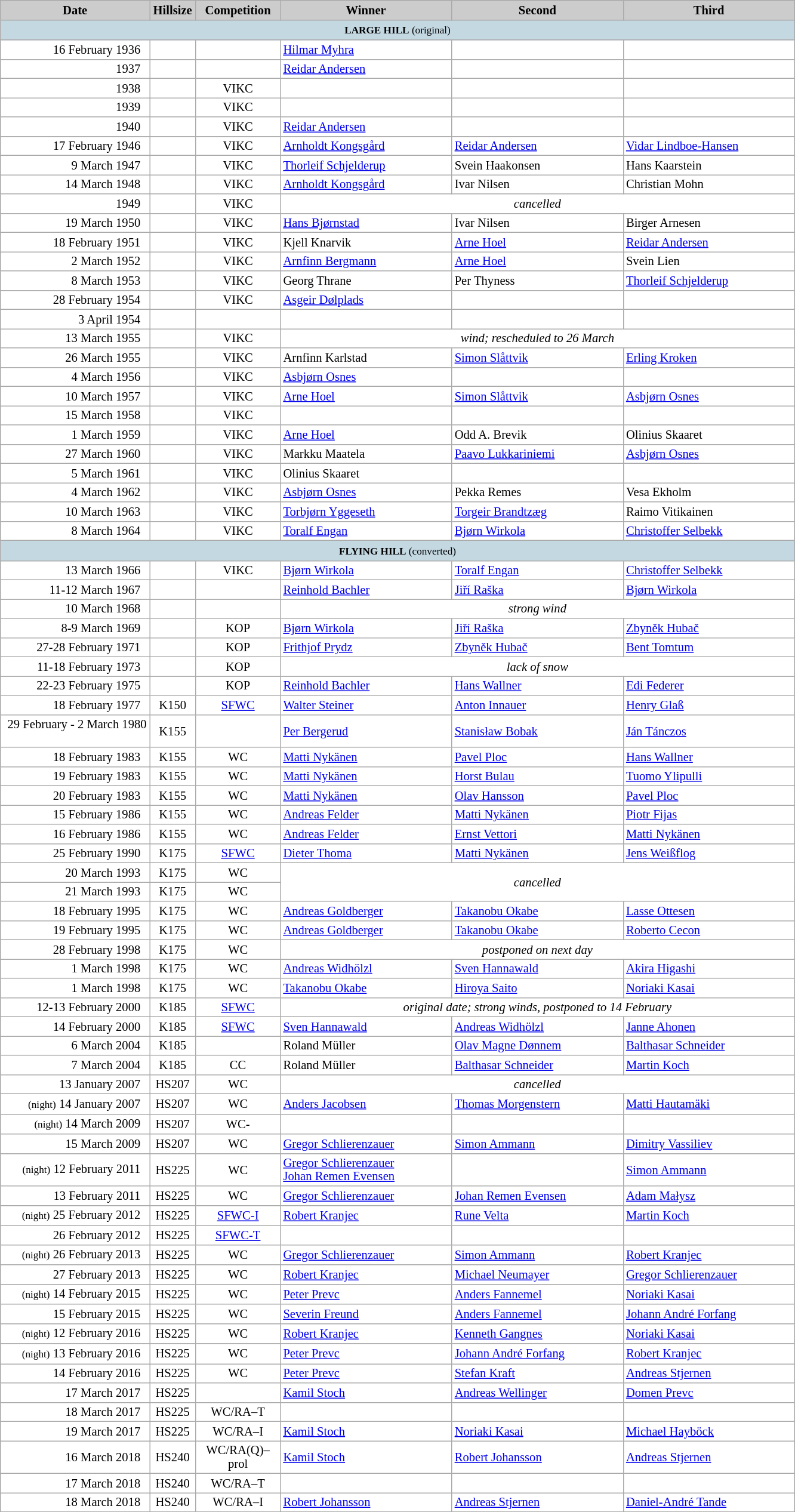<table class="wikitable plainrowheaders" style="background:#fff; font-size:86%; line-height:15px; border:grey solid 1px; border-collapse:collapse;">
<tr style="background:#ccc; text-align:center;">
<th style="background:#ccc;" width="160">Date</th>
<th style="background:#ccc;" width="45">Hillsize</th>
<th style="background:#ccc;" width="88">Competition</th>
<th style="background:#ccc;" width="185">Winner</th>
<th style="background:#ccc;" width="185">Second</th>
<th style="background:#ccc;" width="185">Third</th>
</tr>
<tr>
<td align="center" bgcolor="#c4d8e2" colspan="6"><small><strong>LARGE HILL</strong> (original)</small></td>
</tr>
<tr>
<td align=right>16 February 1936  </td>
<td align=center></td>
<td align=center></td>
<td> <a href='#'>Hilmar Myhra</a></td>
<td></td>
<td></td>
</tr>
<tr>
<td align=right>1937  </td>
<td align=center></td>
<td align=center></td>
<td> <a href='#'>Reidar Andersen</a></td>
<td></td>
<td></td>
</tr>
<tr>
<td align=right>1938  </td>
<td align=center></td>
<td align=center>VIKC</td>
<td></td>
<td></td>
<td></td>
</tr>
<tr>
<td align=right>1939  </td>
<td align=center></td>
<td align=center>VIKC</td>
<td></td>
<td></td>
<td></td>
</tr>
<tr>
<td align=right>1940  </td>
<td align=center></td>
<td align=center>VIKC</td>
<td> <a href='#'>Reidar Andersen</a></td>
<td></td>
<td></td>
</tr>
<tr>
<td align=right>17 February 1946  </td>
<td align=center></td>
<td align=center>VIKC</td>
<td> <a href='#'>Arnholdt Kongsgård</a></td>
<td> <a href='#'>Reidar Andersen</a></td>
<td> <a href='#'>Vidar Lindboe-Hansen</a></td>
</tr>
<tr>
<td align=right>9 March 1947  </td>
<td align=center></td>
<td align=center>VIKC</td>
<td> <a href='#'>Thorleif Schjelderup</a></td>
<td> Svein Haakonsen</td>
<td> Hans Kaarstein</td>
</tr>
<tr>
<td align=right>14 March 1948  </td>
<td align=center></td>
<td align=center>VIKC</td>
<td> <a href='#'>Arnholdt Kongsgård</a></td>
<td> Ivar Nilsen</td>
<td> Christian Mohn</td>
</tr>
<tr>
<td align=right>1949  </td>
<td align=center></td>
<td align=center>VIKC</td>
<td align=center colspan=3><em>cancelled</em></td>
</tr>
<tr>
<td align=right>19 March 1950  </td>
<td align=center></td>
<td align=center>VIKC</td>
<td> <a href='#'>Hans Bjørnstad</a></td>
<td> Ivar Nilsen</td>
<td> Birger Arnesen</td>
</tr>
<tr>
<td align=right>18 February 1951  </td>
<td align=center></td>
<td align=center>VIKC</td>
<td> Kjell Knarvik</td>
<td> <a href='#'>Arne Hoel</a></td>
<td> <a href='#'>Reidar Andersen</a></td>
</tr>
<tr>
<td align=right>2 March 1952  </td>
<td align=center></td>
<td align=center>VIKC</td>
<td> <a href='#'>Arnfinn Bergmann</a></td>
<td> <a href='#'>Arne Hoel</a></td>
<td> Svein Lien</td>
</tr>
<tr>
<td align=right>8 March 1953  </td>
<td align=center></td>
<td align=center>VIKC</td>
<td> Georg Thrane</td>
<td> Per Thyness</td>
<td> <a href='#'>Thorleif Schjelderup</a></td>
</tr>
<tr>
<td align=right>28 February 1954  </td>
<td align=center></td>
<td align=center>VIKC</td>
<td> <a href='#'>Asgeir Dølplads</a></td>
<td></td>
<td></td>
</tr>
<tr>
<td align=right>3 April 1954  </td>
<td align=center></td>
<td align=center></td>
<td></td>
<td></td>
<td></td>
</tr>
<tr>
<td align=right>13 March 1955  </td>
<td align=center></td>
<td align=center>VIKC</td>
<td align=center colspan=3><em>wind; rescheduled to 26 March</em></td>
</tr>
<tr>
<td align=right>26 March 1955  </td>
<td align=center></td>
<td align=center>VIKC</td>
<td> Arnfinn Karlstad</td>
<td> <a href='#'>Simon Slåttvik</a></td>
<td> <a href='#'>Erling Kroken</a></td>
</tr>
<tr>
<td align=right>4 March 1956  </td>
<td align=center></td>
<td align=center>VIKC</td>
<td> <a href='#'>Asbjørn Osnes</a></td>
<td></td>
<td></td>
</tr>
<tr>
<td align=right>10 March 1957  </td>
<td align=center></td>
<td align=center>VIKC</td>
<td> <a href='#'>Arne Hoel</a></td>
<td> <a href='#'>Simon Slåttvik</a></td>
<td> <a href='#'>Asbjørn Osnes</a></td>
</tr>
<tr>
<td align=right>15 March 1958  </td>
<td align=center></td>
<td align=center>VIKC</td>
<td></td>
<td></td>
<td></td>
</tr>
<tr>
<td align=right>1 March 1959  </td>
<td align=center></td>
<td align=center>VIKC</td>
<td> <a href='#'>Arne Hoel</a></td>
<td> Odd A. Brevik</td>
<td> Olinius Skaaret</td>
</tr>
<tr>
<td align=right>27 March 1960  </td>
<td align=center></td>
<td align=center>VIKC</td>
<td> Markku Maatela</td>
<td> <a href='#'>Paavo Lukkariniemi</a></td>
<td> <a href='#'>Asbjørn Osnes</a></td>
</tr>
<tr>
<td align=right>5 March 1961  </td>
<td align=center></td>
<td align=center>VIKC</td>
<td> Olinius Skaaret</td>
<td></td>
<td></td>
</tr>
<tr>
<td align=right>4 March 1962  </td>
<td align=center></td>
<td align=center>VIKC</td>
<td> <a href='#'>Asbjørn Osnes</a></td>
<td> Pekka Remes</td>
<td> Vesa Ekholm</td>
</tr>
<tr>
<td align=right>10 March 1963  </td>
<td align=center></td>
<td align=center>VIKC</td>
<td> <a href='#'>Torbjørn Yggeseth</a></td>
<td> <a href='#'>Torgeir Brandtzæg</a></td>
<td> Raimo Vitikainen</td>
</tr>
<tr>
<td align=right>8 March 1964  </td>
<td align=center></td>
<td align=center>VIKC</td>
<td> <a href='#'>Toralf Engan</a></td>
<td> <a href='#'>Bjørn Wirkola</a></td>
<td> <a href='#'>Christoffer Selbekk</a></td>
</tr>
<tr>
<td align="center" bgcolor="#c4d8e2" colspan="6"><small><strong>FLYING HILL</strong> (converted)</small></td>
</tr>
<tr>
<td align=right>13 March 1966  </td>
<td align=center></td>
<td align=center>VIKC</td>
<td> <a href='#'>Bjørn Wirkola</a></td>
<td> <a href='#'>Toralf Engan</a></td>
<td> <a href='#'>Christoffer Selbekk</a></td>
</tr>
<tr>
<td align=right>11-12 March 1967  </td>
<td align=center></td>
<td align=center></td>
<td> <a href='#'>Reinhold Bachler</a></td>
<td> <a href='#'>Jiří Raška</a></td>
<td> <a href='#'>Bjørn Wirkola</a></td>
</tr>
<tr>
<td align=right>10 March 1968  </td>
<td align=center></td>
<td align=center></td>
<td colspan="3" align="center"><em>strong wind</em></td>
</tr>
<tr>
<td align=right>8-9 March 1969  </td>
<td align=center></td>
<td align=center>KOP</td>
<td> <a href='#'>Bjørn Wirkola</a></td>
<td> <a href='#'>Jiří Raška</a></td>
<td> <a href='#'>Zbyněk Hubač</a></td>
</tr>
<tr>
<td align=right>27-28 February 1971  </td>
<td align=center></td>
<td align=center>KOP</td>
<td> <a href='#'>Frithjof Prydz</a></td>
<td> <a href='#'>Zbyněk Hubač</a></td>
<td> <a href='#'>Bent Tomtum</a></td>
</tr>
<tr>
<td align=right>11-18 February 1973  </td>
<td align=center></td>
<td align=center>KOP</td>
<td colspan="3" align="center"><em>lack of snow</em></td>
</tr>
<tr>
<td align=right>22-23 February 1975  </td>
<td align=center></td>
<td align=center>KOP</td>
<td> <a href='#'>Reinhold Bachler</a></td>
<td> <a href='#'>Hans Wallner</a></td>
<td> <a href='#'>Edi Federer</a></td>
</tr>
<tr>
<td align=right>18 February 1977  </td>
<td align=center>K150</td>
<td align=center><a href='#'>SFWC</a></td>
<td> <a href='#'>Walter Steiner</a></td>
<td> <a href='#'>Anton Innauer</a></td>
<td> <a href='#'>Henry Glaß</a></td>
</tr>
<tr>
<td align=right>29 February - 2 March 1980  </td>
<td align=center>K155</td>
<td align=center></td>
<td> <a href='#'>Per Bergerud</a></td>
<td> <a href='#'>Stanisław Bobak</a></td>
<td> <a href='#'>Ján Tánczos</a></td>
</tr>
<tr>
<td align=right>18 February 1983  </td>
<td align=center>K155</td>
<td align=center>WC</td>
<td> <a href='#'>Matti Nykänen</a></td>
<td> <a href='#'>Pavel Ploc</a></td>
<td> <a href='#'>Hans Wallner</a></td>
</tr>
<tr>
<td align=right>19 February 1983  </td>
<td align=center>K155</td>
<td align=center>WC</td>
<td> <a href='#'>Matti Nykänen</a></td>
<td> <a href='#'>Horst Bulau</a></td>
<td> <a href='#'>Tuomo Ylipulli</a></td>
</tr>
<tr>
<td align=right>20 February 1983  </td>
<td align=center>K155</td>
<td align=center>WC</td>
<td> <a href='#'>Matti Nykänen</a></td>
<td> <a href='#'>Olav Hansson</a></td>
<td> <a href='#'>Pavel Ploc</a></td>
</tr>
<tr>
<td align=right>15 February 1986  </td>
<td align=center>K155</td>
<td align=center>WC</td>
<td> <a href='#'>Andreas Felder</a></td>
<td> <a href='#'>Matti Nykänen</a></td>
<td> <a href='#'>Piotr Fijas</a></td>
</tr>
<tr>
<td align=right>16 February 1986  </td>
<td align=center>K155</td>
<td align=center>WC</td>
<td> <a href='#'>Andreas Felder</a></td>
<td> <a href='#'>Ernst Vettori</a></td>
<td> <a href='#'>Matti Nykänen</a></td>
</tr>
<tr>
<td align=right>25 February 1990  </td>
<td align=center>K175</td>
<td align=center><a href='#'>SFWC</a></td>
<td> <a href='#'>Dieter Thoma</a></td>
<td> <a href='#'>Matti Nykänen</a></td>
<td> <a href='#'>Jens Weißflog</a></td>
</tr>
<tr>
<td align=right>20 March 1993  </td>
<td align=center>K175</td>
<td align=center>WC</td>
<td colspan=3 rowspan=2 align=center><em>cancelled</em></td>
</tr>
<tr>
<td align=right>21 March 1993  </td>
<td align=center>K175</td>
<td align=center>WC</td>
</tr>
<tr>
<td align=right>18 February 1995  </td>
<td align=center>K175</td>
<td align=center>WC</td>
<td> <a href='#'>Andreas Goldberger</a></td>
<td> <a href='#'>Takanobu Okabe</a></td>
<td> <a href='#'>Lasse Ottesen</a></td>
</tr>
<tr>
<td align=right>19 February 1995  </td>
<td align=center>K175</td>
<td align=center>WC</td>
<td> <a href='#'>Andreas Goldberger</a></td>
<td> <a href='#'>Takanobu Okabe</a></td>
<td> <a href='#'>Roberto Cecon</a></td>
</tr>
<tr>
<td align=right>28 February 1998  </td>
<td align=center>K175</td>
<td align=center>WC</td>
<td colspan="3" align="center"><em>postponed on next day</em></td>
</tr>
<tr>
<td align=right>1 March 1998  </td>
<td align=center>K175</td>
<td align=center>WC</td>
<td> <a href='#'>Andreas Widhölzl</a></td>
<td> <a href='#'>Sven Hannawald</a></td>
<td> <a href='#'>Akira Higashi</a></td>
</tr>
<tr>
<td align=right>1 March 1998  </td>
<td align=center>K175</td>
<td align=center>WC</td>
<td> <a href='#'>Takanobu Okabe</a></td>
<td> <a href='#'>Hiroya Saito</a></td>
<td> <a href='#'>Noriaki Kasai</a></td>
</tr>
<tr>
<td align=right>12-13 February 2000  </td>
<td align=center>K185</td>
<td align=center><a href='#'>SFWC</a></td>
<td colspan=3 align=center><em>original date; strong winds, postponed to 14 February</em></td>
</tr>
<tr>
<td align=right>14 February 2000  </td>
<td align=center>K185</td>
<td align=center><a href='#'>SFWC</a></td>
<td> <a href='#'>Sven Hannawald</a></td>
<td> <a href='#'>Andreas Widhölzl</a></td>
<td> <a href='#'>Janne Ahonen</a></td>
</tr>
<tr>
<td align=right>6 March 2004  </td>
<td align=center>K185</td>
<td align=center></td>
<td> Roland Müller</td>
<td> <a href='#'>Olav Magne Dønnem</a></td>
<td> <a href='#'>Balthasar Schneider</a></td>
</tr>
<tr>
<td align=right>7 March 2004  </td>
<td align=center>K185</td>
<td align=center>CC</td>
<td> Roland Müller</td>
<td> <a href='#'>Balthasar Schneider</a></td>
<td> <a href='#'>Martin Koch</a></td>
</tr>
<tr>
<td align=right>13 January 2007  </td>
<td align=center>HS207</td>
<td align=center>WC</td>
<td colspan="3" align="center"><em>cancelled</em></td>
</tr>
<tr>
<td align=right><small>(night)</small> 14 January 2007  </td>
<td align=center>HS207</td>
<td align=center>WC</td>
<td> <a href='#'>Anders Jacobsen</a></td>
<td> <a href='#'>Thomas Morgenstern</a></td>
<td> <a href='#'>Matti Hautamäki</a></td>
</tr>
<tr>
<td align=right><small>(night)</small> 14 March 2009  </td>
<td align=center>HS207</td>
<td align=center>WC-</td>
<td></td>
<td></td>
<td></td>
</tr>
<tr>
<td align=right>15 March 2009  </td>
<td align=center>HS207</td>
<td align=center>WC</td>
<td> <a href='#'>Gregor Schlierenzauer</a></td>
<td> <a href='#'>Simon Ammann</a></td>
<td> <a href='#'>Dimitry Vassiliev</a></td>
</tr>
<tr>
<td align=right><small>(night)</small> 12 February 2011  </td>
<td align=center>HS225</td>
<td align=center>WC</td>
<td> <a href='#'>Gregor Schlierenzauer</a><br> <a href='#'>Johan Remen Evensen</a></td>
<td></td>
<td> <a href='#'>Simon Ammann</a></td>
</tr>
<tr>
<td align=right>13 February 2011  </td>
<td align=center>HS225</td>
<td align=center>WC</td>
<td> <a href='#'>Gregor Schlierenzauer</a></td>
<td> <a href='#'>Johan Remen Evensen</a></td>
<td> <a href='#'>Adam Małysz</a></td>
</tr>
<tr>
<td align=right><small>(night)</small> 25 February 2012  </td>
<td align=center>HS225</td>
<td align=center><a href='#'>SFWC-I</a></td>
<td> <a href='#'>Robert Kranjec</a></td>
<td> <a href='#'>Rune Velta</a></td>
<td> <a href='#'>Martin Koch</a></td>
</tr>
<tr>
<td align=right>26 February 2012  </td>
<td align=center>HS225</td>
<td align=center><a href='#'>SFWC-T</a></td>
<td></td>
<td></td>
<td></td>
</tr>
<tr>
<td align=right><small>(night)</small> 26 February 2013  </td>
<td align=center>HS225</td>
<td align=center>WC</td>
<td> <a href='#'>Gregor Schlierenzauer</a></td>
<td> <a href='#'>Simon Ammann</a></td>
<td> <a href='#'>Robert Kranjec</a></td>
</tr>
<tr>
<td align=right>27 February 2013  </td>
<td align=center>HS225</td>
<td align=center>WC</td>
<td> <a href='#'>Robert Kranjec</a></td>
<td> <a href='#'>Michael Neumayer</a></td>
<td> <a href='#'>Gregor Schlierenzauer</a></td>
</tr>
<tr>
<td align=right><small>(night)</small> 14 February 2015  </td>
<td align=center>HS225</td>
<td align=center>WC</td>
<td> <a href='#'>Peter Prevc</a></td>
<td> <a href='#'>Anders Fannemel</a></td>
<td> <a href='#'>Noriaki Kasai</a></td>
</tr>
<tr>
<td align=right>15 February 2015  </td>
<td align=center>HS225</td>
<td align=center>WC</td>
<td> <a href='#'>Severin Freund</a></td>
<td> <a href='#'>Anders Fannemel</a></td>
<td> <a href='#'>Johann André Forfang</a></td>
</tr>
<tr>
<td align=right><small>(night)</small> 12 February 2016  </td>
<td align=center>HS225</td>
<td align=center>WC</td>
<td> <a href='#'>Robert Kranjec</a></td>
<td> <a href='#'>Kenneth Gangnes</a></td>
<td> <a href='#'>Noriaki Kasai</a></td>
</tr>
<tr>
<td align=right><small>(night)</small> 13 February 2016  </td>
<td align=center>HS225</td>
<td align=center>WC</td>
<td> <a href='#'>Peter Prevc</a></td>
<td> <a href='#'>Johann André Forfang</a></td>
<td> <a href='#'>Robert Kranjec</a></td>
</tr>
<tr>
<td align=right>14 February 2016  </td>
<td align=center>HS225</td>
<td align=center>WC</td>
<td> <a href='#'>Peter Prevc</a></td>
<td> <a href='#'>Stefan Kraft</a></td>
<td> <a href='#'>Andreas Stjernen</a></td>
</tr>
<tr>
<td align=right>17 March 2017  </td>
<td align=center>HS225</td>
<td align=center></td>
<td> <a href='#'>Kamil Stoch</a></td>
<td> <a href='#'>Andreas Wellinger</a></td>
<td> <a href='#'>Domen Prevc</a></td>
</tr>
<tr>
<td align=right>18 March 2017  </td>
<td align=center>HS225</td>
<td align=center>WC/RA–T</td>
<td></td>
<td></td>
<td></td>
</tr>
<tr>
<td align=right>19 March 2017  </td>
<td align=center>HS225</td>
<td align=center>WC/RA–I</td>
<td> <a href='#'>Kamil Stoch</a></td>
<td> <a href='#'>Noriaki Kasai</a></td>
<td> <a href='#'>Michael Hayböck</a></td>
</tr>
<tr>
<td align=right>16 March 2018  </td>
<td align=center>HS240</td>
<td align=center>WC/RA(Q)–prol</td>
<td> <a href='#'>Kamil Stoch</a></td>
<td> <a href='#'>Robert Johansson</a></td>
<td> <a href='#'>Andreas Stjernen</a></td>
</tr>
<tr>
<td align=right>17 March 2018  </td>
<td align=center>HS240</td>
<td align=center>WC/RA–T</td>
<td></td>
<td></td>
<td></td>
</tr>
<tr>
<td align=right>18 March 2018  </td>
<td align=center>HS240</td>
<td align=center>WC/RA–I</td>
<td> <a href='#'>Robert Johansson</a></td>
<td> <a href='#'>Andreas Stjernen</a></td>
<td> <a href='#'>Daniel-André Tande</a></td>
</tr>
</table>
